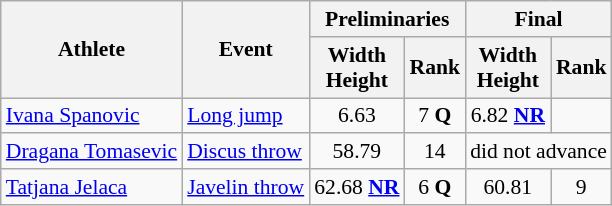<table class=wikitable style="font-size:90%;">
<tr>
<th rowspan="2">Athlete</th>
<th rowspan="2">Event</th>
<th colspan="2">Preliminaries</th>
<th colspan="2">Final</th>
</tr>
<tr>
<th>Width<br>Height</th>
<th>Rank</th>
<th>Width<br>Height</th>
<th>Rank</th>
</tr>
<tr style="border-top: single;">
<td><a href='#'>Ivana Spanovic</a></td>
<td><a href='#'>Long jump</a></td>
<td align=center>6.63</td>
<td align=center>7 <strong>Q</strong></td>
<td align=center>6.82 <strong><a href='#'>NR</a></strong></td>
<td align=center></td>
</tr>
<tr style="border-top: single;">
<td><a href='#'>Dragana Tomasevic</a></td>
<td><a href='#'>Discus throw</a></td>
<td align=center>58.79</td>
<td align=center>14</td>
<td colspan=2>did not advance</td>
</tr>
<tr style="border-top: single;">
<td><a href='#'>Tatjana Jelaca</a></td>
<td><a href='#'>Javelin throw</a></td>
<td align=center>62.68 <strong><a href='#'>NR</a></strong></td>
<td align=center>6 <strong>Q</strong></td>
<td align=center>60.81</td>
<td align=center>9</td>
</tr>
</table>
